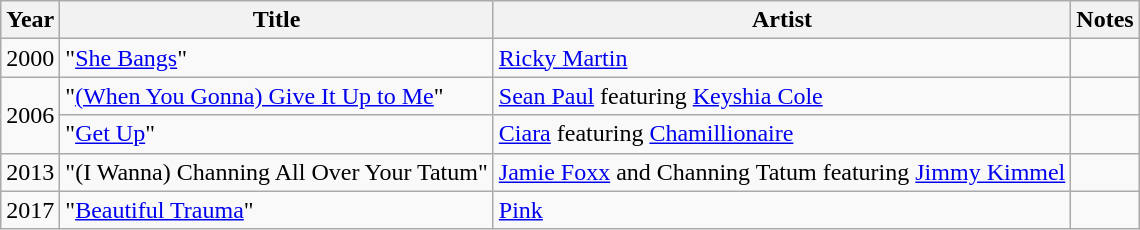<table class="wikitable sortable plainrowheaders">
<tr>
<th scope="col">Year</th>
<th scope="col">Title</th>
<th scope="col">Artist</th>
<th scope="col" class="unsortable">Notes</th>
</tr>
<tr>
<td>2000</td>
<td>"<a href='#'>She Bangs</a>"</td>
<td><a href='#'>Ricky Martin</a></td>
<td></td>
</tr>
<tr>
<td rowspan="2">2006</td>
<td>"<a href='#'>(When You Gonna) Give It Up to Me</a>"</td>
<td><a href='#'>Sean Paul</a> featuring <a href='#'>Keyshia Cole</a></td>
<td></td>
</tr>
<tr>
<td>"<a href='#'>Get Up</a>"</td>
<td><a href='#'>Ciara</a> featuring <a href='#'>Chamillionaire</a></td>
<td></td>
</tr>
<tr>
<td>2013</td>
<td>"(I Wanna) Channing All Over Your Tatum"</td>
<td><a href='#'>Jamie Foxx</a> and Channing Tatum featuring <a href='#'>Jimmy Kimmel</a></td>
<td></td>
</tr>
<tr>
<td>2017</td>
<td>"<a href='#'>Beautiful Trauma</a>"</td>
<td><a href='#'>Pink</a></td>
<td></td>
</tr>
</table>
